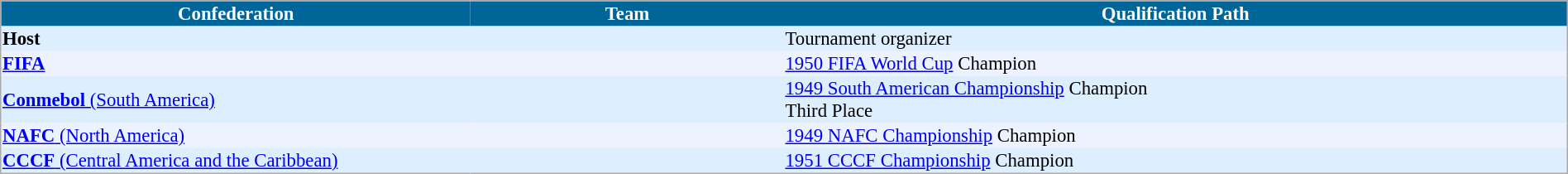<table cellspacing="0" style="background: #EBF5FF; border: 1px #aaa solid; border-collapse: collapse; font-size: 95%;" width=100%>
<tr bgcolor=#006699 style="color:white;">
<th width=30%>Confederation</th>
<th width=20%>Team</th>
<th width=60%>Qualification Path</th>
</tr>
<tr bgcolor=#DDEEFF>
<td><strong>Host</strong></td>
<td></td>
<td>Tournament organizer</td>
</tr>
<tr bgcolor=#EDF3FE>
<td><strong><a href='#'>FIFA</a></strong></td>
<td></td>
<td><a href='#'>1950 FIFA World Cup</a> Champion</td>
</tr>
<tr bgcolor=#DDEEFF>
<td><a href='#'><strong>Conmebol</strong> (South America)</a></td>
<td><br></td>
<td><a href='#'>1949 South American Championship</a> Champion <br>  Third Place</td>
</tr>
<tr bgcolor=#EDF3FE>
<td><a href='#'><strong>NAFC</strong> (North America)</a></td>
<td></td>
<td><a href='#'>1949 NAFC Championship</a> Champion</td>
</tr>
<tr bgcolor=#DDEEFF>
<td><a href='#'><strong>CCCF</strong> (Central America and the Caribbean)</a></td>
<td></td>
<td><a href='#'>1951 CCCF Championship</a> Champion</td>
</tr>
</table>
